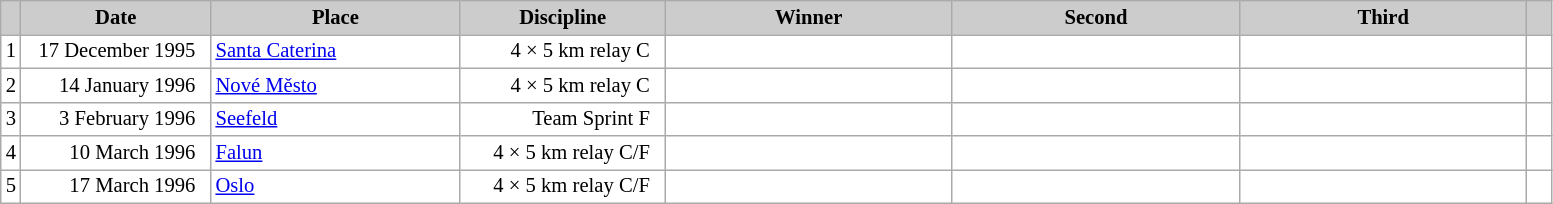<table class="wikitable plainrowheaders" style="background:#fff; font-size:86%; line-height:16px; border:grey solid 1px; border-collapse:collapse;">
<tr style="background:#ccc; text-align:center;">
<th scope="col" style="background:#ccc; width=20 px;"></th>
<th scope="col" style="background:#ccc; width:120px;">Date</th>
<th scope="col" style="background:#ccc; width:160px;">Place</th>
<th scope="col" style="background:#ccc; width:130px;">Discipline</th>
<th scope="col" style="background:#ccc; width:185px;">Winner</th>
<th scope="col" style="background:#ccc; width:185px;">Second</th>
<th scope="col" style="background:#ccc; width:185px;">Third</th>
<th scope="col" style="background:#ccc; width:10px;"></th>
</tr>
<tr>
<td align=center>1</td>
<td align=right>17 December 1995  </td>
<td> <a href='#'>Santa Caterina</a></td>
<td align=right>4 × 5 km relay C  </td>
<td></td>
<td></td>
<td></td>
<td></td>
</tr>
<tr>
<td align=center>2</td>
<td align=right>14 January 1996  </td>
<td> <a href='#'>Nové Město</a></td>
<td align=right>4 × 5 km relay C  </td>
<td></td>
<td></td>
<td></td>
<td></td>
</tr>
<tr>
<td align=center>3</td>
<td align=right>3 February 1996  </td>
<td> <a href='#'>Seefeld</a></td>
<td align=right>Team Sprint F  </td>
<td></td>
<td></td>
<td></td>
<td></td>
</tr>
<tr>
<td align=center>4</td>
<td align=right>10 March 1996  </td>
<td> <a href='#'>Falun</a></td>
<td align=right>4 × 5 km relay C/F  </td>
<td></td>
<td></td>
<td></td>
<td></td>
</tr>
<tr>
<td align=center>5</td>
<td align=right>17 March 1996  </td>
<td> <a href='#'>Oslo</a></td>
<td align=right>4 × 5 km relay C/F  </td>
<td></td>
<td></td>
<td></td>
<td></td>
</tr>
</table>
